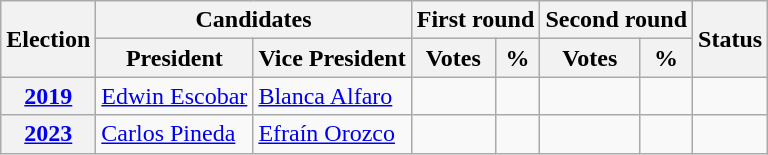<table class="wikitable" style="text-align:left;">
<tr>
<th rowspan=2>Election</th>
<th colspan=2>Candidates</th>
<th colspan=2>First round</th>
<th colspan=2>Second round</th>
<th rowspan=2>Status</th>
</tr>
<tr>
<th>President</th>
<th>Vice President</th>
<th>Votes</th>
<th>%</th>
<th>Votes</th>
<th>%</th>
</tr>
<tr>
<th><a href='#'>2019</a></th>
<td><a href='#'>Edwin Escobar</a></td>
<td><a href='#'>Blanca Alfaro</a></td>
<td></td>
<td></td>
<td></td>
<td></td>
<td></td>
</tr>
<tr>
<th><a href='#'>2023</a></th>
<td><a href='#'>Carlos Pineda</a></td>
<td><a href='#'>Efraín Orozco</a></td>
<td></td>
<td></td>
<td></td>
<td></td>
<td></td>
</tr>
</table>
